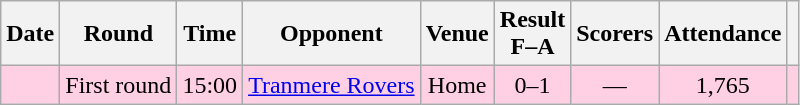<table class="wikitable" style="text-align:center">
<tr>
<th>Date</th>
<th>Round</th>
<th>Time</th>
<th>Opponent</th>
<th>Venue</th>
<th>Result<br>F–A</th>
<th class="unsortable">Scorers</th>
<th>Attendance</th>
<th></th>
</tr>
<tr bgcolor="#ffd0e3">
<td></td>
<td>First round</td>
<td>15:00</td>
<td><a href='#'>Tranmere Rovers</a></td>
<td>Home</td>
<td>0–1</td>
<td>—</td>
<td>1,765</td>
<td></td>
</tr>
</table>
